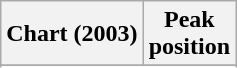<table class="wikitable sortable">
<tr>
<th align="left">Chart (2003)</th>
<th align="center">Peak<br>position</th>
</tr>
<tr>
</tr>
<tr>
</tr>
</table>
